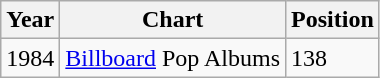<table class="wikitable">
<tr>
<th align="left">Year</th>
<th align="left">Chart</th>
<th align="left">Position</th>
</tr>
<tr>
<td align="left">1984</td>
<td align="left"><a href='#'>Billboard</a> Pop Albums</td>
<td align="left">138</td>
</tr>
</table>
